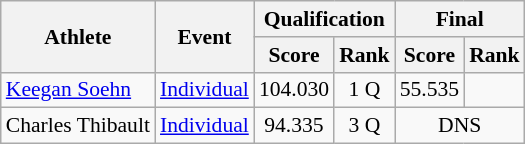<table class="wikitable" style="font-size:90%">
<tr>
<th rowspan="2">Athlete</th>
<th rowspan="2">Event</th>
<th colspan="2">Qualification</th>
<th colspan="2">Final</th>
</tr>
<tr>
<th>Score</th>
<th>Rank</th>
<th>Score</th>
<th>Rank</th>
</tr>
<tr>
<td><a href='#'>Keegan Soehn</a></td>
<td><a href='#'>Individual</a></td>
<td align=center>104.030</td>
<td align=center>1 Q</td>
<td align=center>55.535</td>
<td align=center></td>
</tr>
<tr>
<td>Charles Thibault</td>
<td><a href='#'>Individual</a></td>
<td align=center>94.335</td>
<td align=center>3 Q</td>
<td align=center colspan=2>DNS</td>
</tr>
</table>
